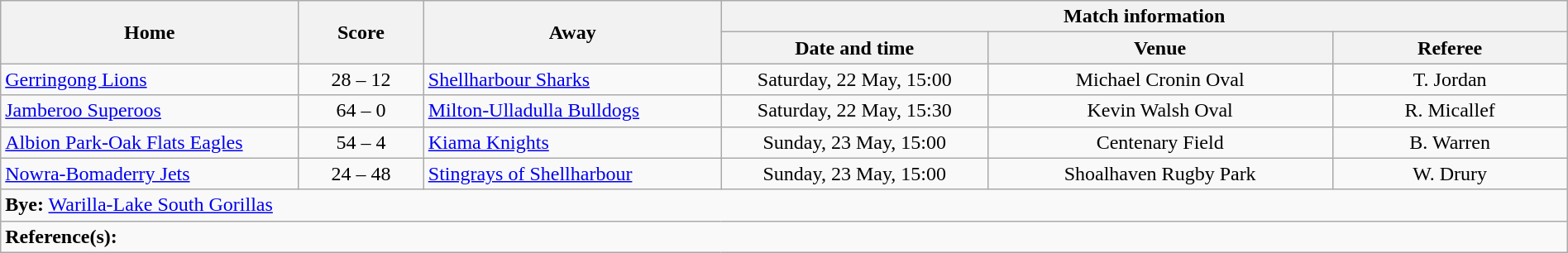<table class="wikitable" width="100% text-align:center;">
<tr>
<th rowspan="2" width="19%">Home</th>
<th rowspan="2" width="8%">Score</th>
<th rowspan="2" width="19%">Away</th>
<th colspan="3">Match information</th>
</tr>
<tr bgcolor="#CCCCCC">
<th width="17%">Date and time</th>
<th width="22%">Venue</th>
<th>Referee</th>
</tr>
<tr>
<td> <a href='#'>Gerringong Lions</a></td>
<td style="text-align:center;">28 – 12</td>
<td> <a href='#'>Shellharbour Sharks</a></td>
<td style="text-align:center;">Saturday, 22 May, 15:00</td>
<td style="text-align:center;">Michael Cronin Oval</td>
<td style="text-align:center;">T. Jordan</td>
</tr>
<tr>
<td> <a href='#'>Jamberoo Superoos</a></td>
<td style="text-align:center;">64 – 0</td>
<td> <a href='#'>Milton-Ulladulla Bulldogs</a></td>
<td style="text-align:center;">Saturday, 22 May, 15:30</td>
<td style="text-align:center;">Kevin Walsh Oval</td>
<td style="text-align:center;">R. Micallef</td>
</tr>
<tr>
<td> <a href='#'>Albion Park-Oak Flats Eagles</a></td>
<td style="text-align:center;">54 – 4</td>
<td> <a href='#'>Kiama Knights</a></td>
<td style="text-align:center;">Sunday, 23 May, 15:00</td>
<td style="text-align:center;">Centenary Field</td>
<td style="text-align:center;">B. Warren</td>
</tr>
<tr>
<td> <a href='#'>Nowra-Bomaderry Jets</a></td>
<td style="text-align:center;">24 – 48</td>
<td> <a href='#'>Stingrays of Shellharbour</a></td>
<td style="text-align:center;">Sunday, 23 May, 15:00</td>
<td style="text-align:center;">Shoalhaven Rugby Park</td>
<td style="text-align:center;">W. Drury</td>
</tr>
<tr>
<td colspan="6" align="centre"><strong>Bye:</strong>  <a href='#'>Warilla-Lake South Gorillas</a></td>
</tr>
<tr>
<td colspan="6"><strong>Reference(s):</strong> </td>
</tr>
</table>
